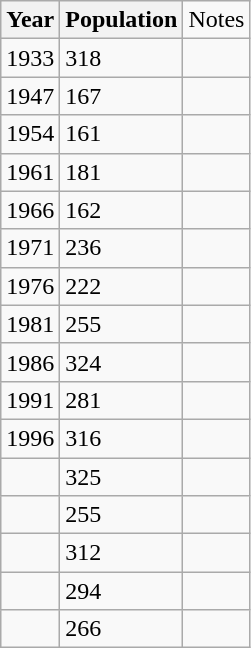<table class="wikitable">
<tr>
<th>Year</th>
<th>Population</th>
<td>Notes</td>
</tr>
<tr>
<td>1933</td>
<td>318</td>
<td></td>
</tr>
<tr>
<td>1947</td>
<td>167</td>
<td></td>
</tr>
<tr>
<td>1954</td>
<td>161</td>
<td></td>
</tr>
<tr>
<td>1961</td>
<td>181</td>
<td></td>
</tr>
<tr>
<td>1966</td>
<td>162</td>
<td></td>
</tr>
<tr>
<td>1971</td>
<td>236</td>
<td></td>
</tr>
<tr>
<td>1976</td>
<td>222</td>
<td></td>
</tr>
<tr>
<td>1981</td>
<td>255</td>
<td></td>
</tr>
<tr>
<td>1986</td>
<td>324</td>
<td></td>
</tr>
<tr>
<td>1991</td>
<td>281</td>
<td></td>
</tr>
<tr>
<td>1996</td>
<td>316</td>
<td></td>
</tr>
<tr>
<td></td>
<td>325</td>
<td></td>
</tr>
<tr>
<td></td>
<td>255</td>
<td></td>
</tr>
<tr>
<td></td>
<td>312</td>
<td></td>
</tr>
<tr>
<td></td>
<td>294</td>
<td></td>
</tr>
<tr>
<td></td>
<td>266</td>
<td></td>
</tr>
</table>
